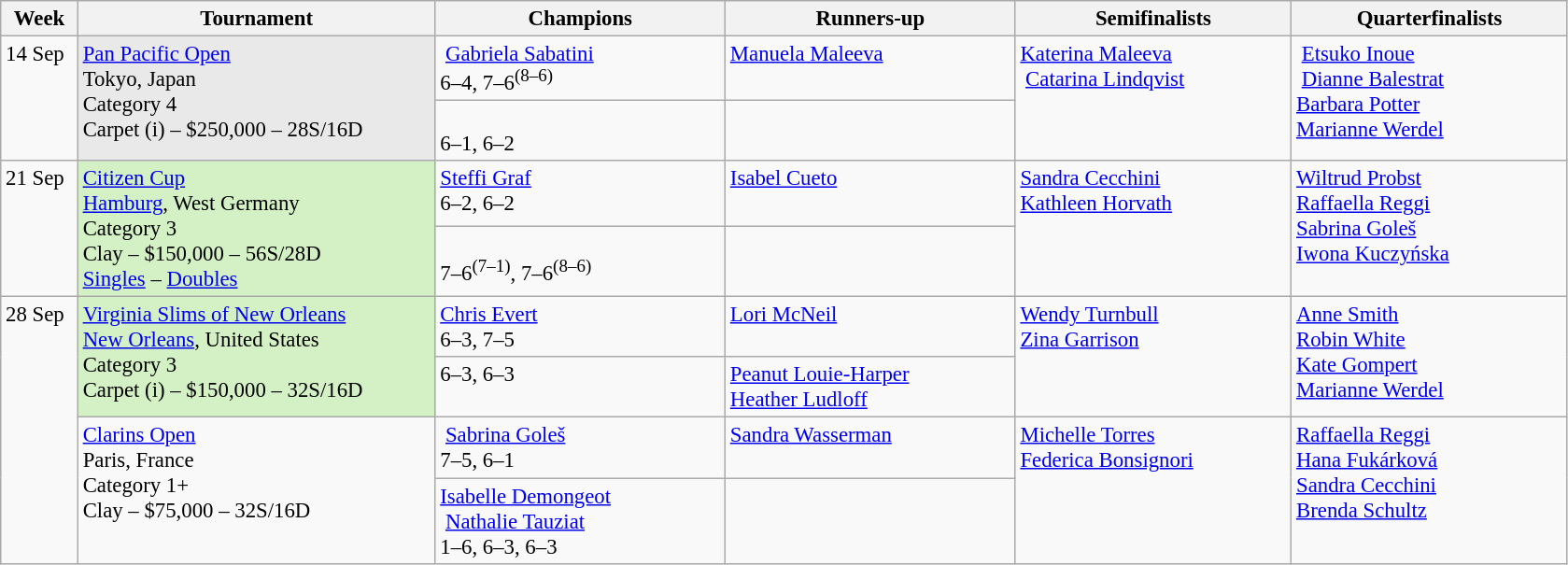<table class=wikitable style=font-size:95%>
<tr>
<th style="width:48px;">Week</th>
<th style="width:248px;">Tournament</th>
<th style="width:200px;">Champions</th>
<th style="width:200px;">Runners-up</th>
<th style="width:190px;">Semifinalists</th>
<th style="width:190px;">Quarterfinalists</th>
</tr>
<tr valign=top>
<td rowspan=2>14 Sep</td>
<td rowspan=2 style="background:#e9e9e9;"><a href='#'>Pan Pacific Open</a><br>Tokyo, Japan <br> Category 4 <br> Carpet (i) – $250,000 – 28S/16D</td>
<td> <a href='#'>Gabriela Sabatini</a><br>6–4, 7–6<sup>(8–6)</sup></td>
<td> <a href='#'>Manuela Maleeva</a></td>
<td rowspan=2> <a href='#'>Katerina Maleeva</a><br> <a href='#'>Catarina Lindqvist</a> <br></td>
<td rowspan=2> <a href='#'>Etsuko Inoue</a><br> <a href='#'>Dianne Balestrat</a><br> <a href='#'>Barbara Potter</a> <br> <a href='#'>Marianne Werdel</a></td>
</tr>
<tr valign="top">
<td> <br>6–1, 6–2</td>
<td></td>
</tr>
<tr valign=top>
<td rowspan=2>21 Sep</td>
<td rowspan=2 style="background:#d4f1c5;"><a href='#'>Citizen Cup</a><br><a href='#'>Hamburg</a>, West Germany <br> Category 3 <br> Clay – $150,000 – 56S/28D <br><a href='#'>Singles</a> – <a href='#'>Doubles</a></td>
<td> <a href='#'>Steffi Graf</a> <br>6–2, 6–2</td>
<td> <a href='#'>Isabel Cueto</a></td>
<td rowspan=2> <a href='#'>Sandra Cecchini</a> <br> <a href='#'>Kathleen Horvath</a> <br></td>
<td rowspan=2> <a href='#'>Wiltrud Probst</a> <br> <a href='#'>Raffaella Reggi</a> <br>  <a href='#'>Sabrina Goleš</a> <br> <a href='#'>Iwona Kuczyńska</a></td>
</tr>
<tr valign="top">
<td> <br>7–6<sup>(7–1)</sup>, 7–6<sup>(8–6)</sup></td>
<td></td>
</tr>
<tr valign=top>
<td rowspan=4>28 Sep</td>
<td rowspan=2 style="background:#d4f1c5;"><a href='#'>Virginia Slims of New Orleans</a><br><a href='#'>New Orleans</a>, United States <br> Category 3 <br> Carpet (i) – $150,000 – 32S/16D</td>
<td> <a href='#'>Chris Evert</a><br>6–3, 7–5</td>
<td> <a href='#'>Lori McNeil</a></td>
<td rowspan=2> <a href='#'>Wendy Turnbull</a> <br> <a href='#'>Zina Garrison</a></td>
<td rowspan=2> <a href='#'>Anne Smith</a> <br> <a href='#'>Robin White</a> <br> <a href='#'>Kate Gompert</a> <br> <a href='#'>Marianne Werdel</a></td>
</tr>
<tr valign="top">
<td> 6–3, 6–3</td>
<td> <a href='#'>Peanut Louie-Harper</a> <br>  <a href='#'>Heather Ludloff</a></td>
</tr>
<tr valign="top">
<td rowspan=2><a href='#'>Clarins Open</a><br>Paris, France<br>Category 1+ <br>Clay – $75,000 – 32S/16D</td>
<td> <a href='#'>Sabrina Goleš</a><br> 7–5, 6–1</td>
<td> <a href='#'>Sandra Wasserman</a></td>
<td rowspan=2> <a href='#'>Michelle Torres</a> <br>  <a href='#'>Federica Bonsignori</a></td>
<td rowspan=2> <a href='#'>Raffaella Reggi</a> <br> <a href='#'>Hana Fukárková</a> <br> <a href='#'>Sandra Cecchini</a> <br> <a href='#'>Brenda Schultz</a></td>
</tr>
<tr valign="top">
<td> <a href='#'>Isabelle Demongeot</a> <br>  <a href='#'>Nathalie Tauziat</a> <br> 1–6, 6–3, 6–3</td>
<td></td>
</tr>
</table>
